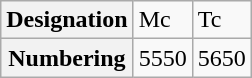<table class="wikitable">
<tr>
<th>Designation</th>
<td>Mc</td>
<td>Tc</td>
</tr>
<tr>
<th>Numbering</th>
<td>5550</td>
<td>5650</td>
</tr>
</table>
